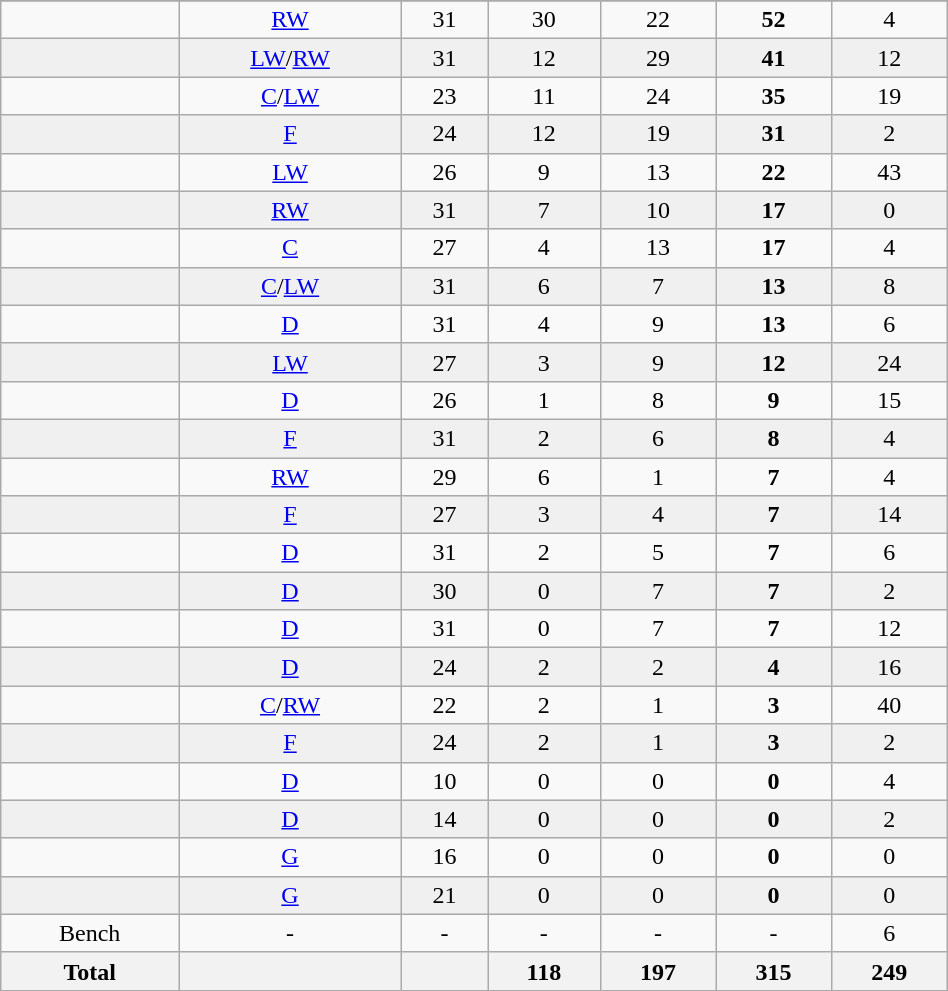<table class="wikitable sortable" width ="50%">
<tr align="center">
</tr>
<tr align="center" bgcolor="">
<td></td>
<td><a href='#'>RW</a></td>
<td>31</td>
<td>30</td>
<td>22</td>
<td><strong>52</strong></td>
<td>4</td>
</tr>
<tr align="center" bgcolor="f0f0f0">
<td></td>
<td><a href='#'>LW</a>/<a href='#'>RW</a></td>
<td>31</td>
<td>12</td>
<td>29</td>
<td><strong>41</strong></td>
<td>12</td>
</tr>
<tr align="center" bgcolor="">
<td></td>
<td><a href='#'>C</a>/<a href='#'>LW</a></td>
<td>23</td>
<td>11</td>
<td>24</td>
<td><strong>35</strong></td>
<td>19</td>
</tr>
<tr align="center" bgcolor="f0f0f0">
<td></td>
<td><a href='#'>F</a></td>
<td>24</td>
<td>12</td>
<td>19</td>
<td><strong>31</strong></td>
<td>2</td>
</tr>
<tr align="center" bgcolor="">
<td></td>
<td><a href='#'>LW</a></td>
<td>26</td>
<td>9</td>
<td>13</td>
<td><strong>22</strong></td>
<td>43</td>
</tr>
<tr align="center" bgcolor="f0f0f0">
<td></td>
<td><a href='#'>RW</a></td>
<td>31</td>
<td>7</td>
<td>10</td>
<td><strong>17</strong></td>
<td>0</td>
</tr>
<tr align="center" bgcolor="">
<td></td>
<td><a href='#'>C</a></td>
<td>27</td>
<td>4</td>
<td>13</td>
<td><strong>17</strong></td>
<td>4</td>
</tr>
<tr align="center" bgcolor="f0f0f0">
<td></td>
<td><a href='#'>C</a>/<a href='#'>LW</a></td>
<td>31</td>
<td>6</td>
<td>7</td>
<td><strong>13</strong></td>
<td>8</td>
</tr>
<tr align="center" bgcolor="">
<td></td>
<td><a href='#'>D</a></td>
<td>31</td>
<td>4</td>
<td>9</td>
<td><strong>13</strong></td>
<td>6</td>
</tr>
<tr align="center" bgcolor="f0f0f0">
<td></td>
<td><a href='#'>LW</a></td>
<td>27</td>
<td>3</td>
<td>9</td>
<td><strong>12</strong></td>
<td>24</td>
</tr>
<tr align="center" bgcolor="">
<td></td>
<td><a href='#'>D</a></td>
<td>26</td>
<td>1</td>
<td>8</td>
<td><strong>9</strong></td>
<td>15</td>
</tr>
<tr align="center" bgcolor="f0f0f0">
<td></td>
<td><a href='#'>F</a></td>
<td>31</td>
<td>2</td>
<td>6</td>
<td><strong>8</strong></td>
<td>4</td>
</tr>
<tr align="center" bgcolor="">
<td></td>
<td><a href='#'>RW</a></td>
<td>29</td>
<td>6</td>
<td>1</td>
<td><strong>7</strong></td>
<td>4</td>
</tr>
<tr align="center" bgcolor="f0f0f0">
<td></td>
<td><a href='#'>F</a></td>
<td>27</td>
<td>3</td>
<td>4</td>
<td><strong>7</strong></td>
<td>14</td>
</tr>
<tr align="center" bgcolor="">
<td></td>
<td><a href='#'>D</a></td>
<td>31</td>
<td>2</td>
<td>5</td>
<td><strong>7</strong></td>
<td>6</td>
</tr>
<tr align="center" bgcolor="f0f0f0">
<td></td>
<td><a href='#'>D</a></td>
<td>30</td>
<td>0</td>
<td>7</td>
<td><strong>7</strong></td>
<td>2</td>
</tr>
<tr align="center" bgcolor="">
<td></td>
<td><a href='#'>D</a></td>
<td>31</td>
<td>0</td>
<td>7</td>
<td><strong>7</strong></td>
<td>12</td>
</tr>
<tr align="center" bgcolor="f0f0f0">
<td></td>
<td><a href='#'>D</a></td>
<td>24</td>
<td>2</td>
<td>2</td>
<td><strong>4</strong></td>
<td>16</td>
</tr>
<tr align="center" bgcolor="">
<td></td>
<td><a href='#'>C</a>/<a href='#'>RW</a></td>
<td>22</td>
<td>2</td>
<td>1</td>
<td><strong>3</strong></td>
<td>40</td>
</tr>
<tr align="center" bgcolor="f0f0f0">
<td></td>
<td><a href='#'>F</a></td>
<td>24</td>
<td>2</td>
<td>1</td>
<td><strong>3</strong></td>
<td>2</td>
</tr>
<tr align="center" bgcolor="">
<td></td>
<td><a href='#'>D</a></td>
<td>10</td>
<td>0</td>
<td>0</td>
<td><strong>0</strong></td>
<td>4</td>
</tr>
<tr align="center" bgcolor="f0f0f0">
<td></td>
<td><a href='#'>D</a></td>
<td>14</td>
<td>0</td>
<td>0</td>
<td><strong>0</strong></td>
<td>2</td>
</tr>
<tr align="center" bgcolor="">
<td></td>
<td><a href='#'>G</a></td>
<td>16</td>
<td>0</td>
<td>0</td>
<td><strong>0</strong></td>
<td>0</td>
</tr>
<tr align="center" bgcolor="f0f0f0">
<td></td>
<td><a href='#'>G</a></td>
<td>21</td>
<td>0</td>
<td>0</td>
<td><strong>0</strong></td>
<td>0</td>
</tr>
<tr align="center" bgcolor="">
<td>Bench</td>
<td>-</td>
<td>-</td>
<td>-</td>
<td>-</td>
<td>-</td>
<td>6</td>
</tr>
<tr>
<th>Total</th>
<th></th>
<th></th>
<th>118</th>
<th>197</th>
<th>315</th>
<th>249</th>
</tr>
</table>
